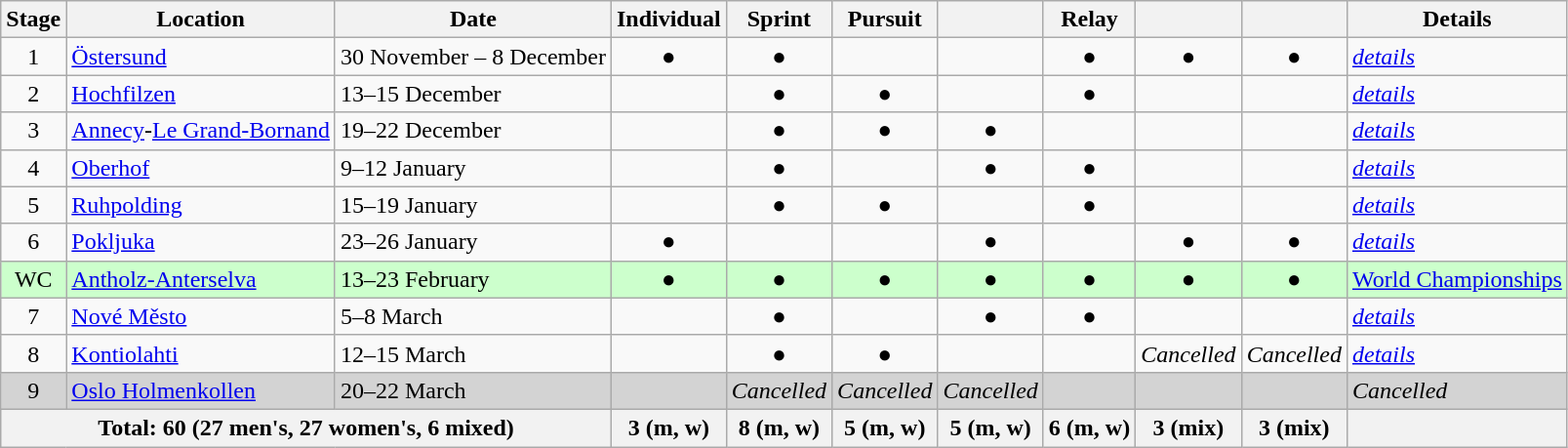<table class="wikitable" border="1">
<tr>
<th>Stage</th>
<th>Location</th>
<th>Date</th>
<th>Individual</th>
<th>Sprint</th>
<th>Pursuit</th>
<th></th>
<th>Relay</th>
<th></th>
<th></th>
<th>Details</th>
</tr>
<tr align="center">
<td>1</td>
<td align="left"> <a href='#'>Östersund</a></td>
<td align="left">30 November – 8 December</td>
<td>●</td>
<td>●</td>
<td></td>
<td></td>
<td>●</td>
<td>●</td>
<td>●</td>
<td align="left"><a href='#'><em>details</em></a></td>
</tr>
<tr align="center">
<td>2</td>
<td align="left"> <a href='#'>Hochfilzen</a></td>
<td align="left">13–15 December</td>
<td></td>
<td>●</td>
<td>●</td>
<td></td>
<td>●</td>
<td></td>
<td></td>
<td align="left"><a href='#'><em>details</em></a></td>
</tr>
<tr align="center">
<td>3</td>
<td align="left"> <a href='#'>Annecy</a>-<a href='#'>Le Grand-Bornand</a></td>
<td align="left">19–22 December</td>
<td></td>
<td>●</td>
<td>●</td>
<td>●</td>
<td></td>
<td></td>
<td></td>
<td align="left"><a href='#'><em>details</em></a></td>
</tr>
<tr align="center">
<td>4</td>
<td align="left"> <a href='#'>Oberhof</a></td>
<td align="left">9–12 January</td>
<td></td>
<td>●</td>
<td></td>
<td>●</td>
<td>●</td>
<td></td>
<td></td>
<td align="left"><a href='#'><em>details</em></a></td>
</tr>
<tr align="center">
<td>5</td>
<td align="left"> <a href='#'>Ruhpolding</a></td>
<td align="left">15–19 January</td>
<td></td>
<td>●</td>
<td>●</td>
<td></td>
<td>●</td>
<td></td>
<td></td>
<td align="left"><a href='#'><em>details</em></a></td>
</tr>
<tr align="center">
<td>6</td>
<td align="left"> <a href='#'>Pokljuka</a></td>
<td align="left">23–26 January</td>
<td>●</td>
<td></td>
<td></td>
<td>●</td>
<td></td>
<td>●</td>
<td>●</td>
<td align="left"><a href='#'><em>details</em></a></td>
</tr>
<tr align="center" style="background:#CCFFCC">
<td>WC</td>
<td align="left"> <a href='#'>Antholz-Anterselva</a></td>
<td align="left">13–23 February</td>
<td>●</td>
<td>●</td>
<td>●</td>
<td>●</td>
<td>●</td>
<td>●</td>
<td>●</td>
<td align="left"><a href='#'>World Championships</a></td>
</tr>
<tr align="center">
<td>7</td>
<td align="left"> <a href='#'>Nové Město</a></td>
<td align="left">5–8 March</td>
<td></td>
<td>●</td>
<td></td>
<td>●</td>
<td>●</td>
<td></td>
<td></td>
<td align="left"><a href='#'><em>details</em></a></td>
</tr>
<tr align="center">
<td>8</td>
<td align="left"> <a href='#'>Kontiolahti</a></td>
<td align="left">12–15 March</td>
<td></td>
<td>●</td>
<td>●</td>
<td></td>
<td></td>
<td><em>Cancelled</em></td>
<td><em>Cancelled</em></td>
<td align="left"><a href='#'><em>details</em></a></td>
</tr>
<tr align="center" bgcolor=lightgrey>
<td>9</td>
<td align="left"> <a href='#'>Oslo Holmenkollen</a></td>
<td align="left">20–22 March</td>
<td></td>
<td><em>Cancelled</em></td>
<td><em>Cancelled</em></td>
<td><em>Cancelled</em></td>
<td></td>
<td></td>
<td></td>
<td align="left"><em>Cancelled</em></td>
</tr>
<tr align="center">
<th colspan="3">Total: 60 (27 men's, 27 women's, 6 mixed)</th>
<th>3 (m, w)</th>
<th>8 (m, w)</th>
<th>5 (m, w)</th>
<th>5 (m, w)</th>
<th>6 (m, w)</th>
<th>3 (mix)</th>
<th>3 (mix)</th>
<th></th>
</tr>
</table>
